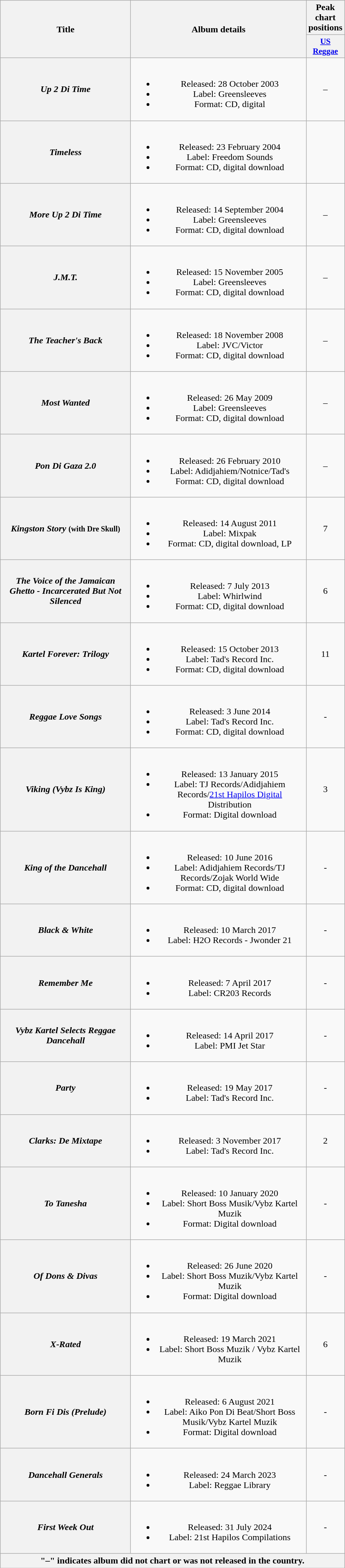<table class="wikitable plainrowheaders" style="text-align:center;">
<tr>
<th scope="col" rowspan="2" style="width:14em;">Title</th>
<th scope="col" rowspan="2" style="width:19em;">Album details</th>
<th scope="col">Peak chart positions</th>
</tr>
<tr>
<th scope="col" style="width:2.8em;font-size:90%;"><a href='#'>US Reggae</a></th>
</tr>
<tr>
<th scope="row"><em>Up 2 Di Time</em> </th>
<td><br><ul><li>Released: 28 October 2003</li><li>Label: Greensleeves</li><li>Format: CD, digital</li></ul></td>
<td align=center>–</td>
</tr>
<tr>
<th scope="row"><em>Timeless</em></th>
<td><br><ul><li>Released: 23 February 2004</li><li>Label: Freedom Sounds</li><li>Format: CD, digital download</li></ul></td>
<td></td>
</tr>
<tr>
<th scope="row"><em>More Up 2 Di Time</em> </th>
<td><br><ul><li>Released: 14 September 2004</li><li>Label: Greensleeves</li><li>Format: CD, digital download</li></ul></td>
<td align=center>–</td>
</tr>
<tr>
<th scope="row"><em>J.M.T.</em> </th>
<td><br><ul><li>Released: 15 November 2005</li><li>Label: Greensleeves</li><li>Format: CD, digital download</li></ul></td>
<td align=center>–</td>
</tr>
<tr>
<th scope="row"><em>The Teacher's Back</em></th>
<td><br><ul><li>Released: 18 November 2008</li><li>Label: JVC/Victor</li><li>Format: CD, digital download</li></ul></td>
<td align=center>–</td>
</tr>
<tr>
<th scope="row"><em>Most Wanted</em> </th>
<td><br><ul><li>Released: 26 May 2009</li><li>Label: Greensleeves</li><li>Format: CD, digital download</li></ul></td>
<td align=center>–</td>
</tr>
<tr>
<th scope="row"><em>Pon Di Gaza 2.0</em> </th>
<td><br><ul><li>Released: 26 February 2010</li><li>Label: Adidjahiem/Notnice/Tad's</li><li>Format: CD, digital download</li></ul></td>
<td align=center>–</td>
</tr>
<tr>
<th scope="row"><em>Kingston Story</em> <small>(with Dre Skull)</small></th>
<td><br><ul><li>Released: 14 August 2011</li><li>Label: Mixpak</li><li>Format: CD, digital download, LP</li></ul></td>
<td align=center>7</td>
</tr>
<tr>
<th scope="row"><em>The Voice of the Jamaican Ghetto - Incarcerated But Not Silenced</em></th>
<td><br><ul><li>Released: 7 July 2013</li><li>Label: Whirlwind</li><li>Format: CD, digital download</li></ul></td>
<td align=center>6</td>
</tr>
<tr>
<th scope="row"><em>Kartel Forever: Trilogy</em></th>
<td><br><ul><li>Released: 15 October 2013</li><li>Label: Tad's Record Inc.</li><li>Format: CD, digital download</li></ul></td>
<td align=center>11</td>
</tr>
<tr>
<th scope="row"><em>Reggae Love Songs</em></th>
<td><br><ul><li>Released: 3 June 2014</li><li>Label: Tad's Record Inc.</li><li>Format: CD, digital download</li></ul></td>
<td align=center>-</td>
</tr>
<tr>
<th scope="row"><em>Viking (Vybz Is King)</em></th>
<td><br><ul><li>Released: 13 January 2015</li><li>Label: TJ Records/Adidjahiem Records/<a href='#'>21st Hapilos Digital</a> Distribution</li><li>Format: Digital download</li></ul></td>
<td align=center>3</td>
</tr>
<tr>
<th scope="row"><em>King of the Dancehall</em></th>
<td><br><ul><li>Released: 10 June 2016</li><li>Label: Adidjahiem Records/TJ Records/Zojak World Wide</li><li>Format: CD, digital download</li></ul></td>
<td align=center>-</td>
</tr>
<tr>
<th scope="row"><em>Black & White</em></th>
<td><br><ul><li>Released: 10 March 2017</li><li>Label: H2O Records - Jwonder 21</li></ul></td>
<td align=center>-</td>
</tr>
<tr>
<th scope="row"><em>Remember Me</em></th>
<td><br><ul><li>Released: 7 April 2017</li><li>Label: CR203 Records</li></ul></td>
<td align=center>-</td>
</tr>
<tr>
<th scope="row"><em>Vybz Kartel Selects Reggae Dancehall</em></th>
<td><br><ul><li>Released: 14 April 2017</li><li>Label: PMI Jet Star</li></ul></td>
<td align=center>-</td>
</tr>
<tr>
<th scope="row"><em>Party</em></th>
<td><br><ul><li>Released: 19 May 2017</li><li>Label: Tad's Record Inc.</li></ul></td>
<td align=center>-</td>
</tr>
<tr>
<th scope="row"><em>Clarks: De Mixtape</em></th>
<td><br><ul><li>Released: 3 November 2017</li><li>Label: Tad's Record Inc.</li></ul></td>
<td align=center>2</td>
</tr>
<tr>
<th scope="row"><em>To Tanesha</em> </th>
<td><br><ul><li>Released: 10 January 2020</li><li>Label: Short Boss Musik/Vybz Kartel Muzik</li><li>Format: Digital download</li></ul></td>
<td align=center>-</td>
</tr>
<tr>
<th scope="row"><em>Of Dons & Divas</em> </th>
<td><br><ul><li>Released: 26 June 2020</li><li>Label: Short Boss Muzik/Vybz Kartel Muzik</li><li>Format: Digital download</li></ul></td>
<td align=center>-</td>
</tr>
<tr>
<th scope="row"><em>X-Rated</em></th>
<td><br><ul><li>Released: 19 March 2021</li><li>Label: Short Boss Muzik / Vybz Kartel Muzik</li></ul></td>
<td align=center>6</td>
</tr>
<tr>
<th scope="row"><em>Born Fi Dis (Prelude)</em></th>
<td><br><ul><li>Released: 6 August 2021</li><li>Label: Aiko Pon Di Beat/Short Boss Musik/Vybz Kartel Muzik</li><li>Format: Digital download</li></ul></td>
<td align=center>-</td>
</tr>
<tr>
<th scope="row"><em>Dancehall Generals</em></th>
<td><br><ul><li>Released: 24 March 2023</li><li>Label: Reggae Library</li></ul></td>
<td align=center>-</td>
</tr>
<tr>
<th scope="row"><em>First Week Out</em></th>
<td><br><ul><li>Released: 31 July 2024</li><li>Label: 21st Hapilos Compilations</li></ul></td>
<td align=center>-</td>
</tr>
<tr>
<th colspan="3" style="text-align:center;">"–" indicates album did not chart or was not released in the country.</th>
</tr>
</table>
